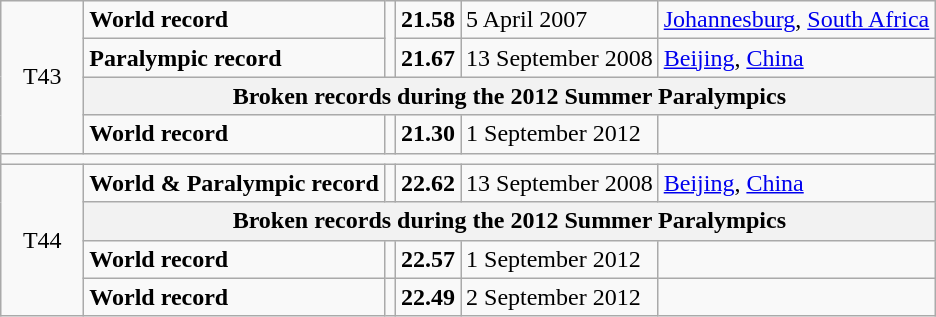<table class="wikitable">
<tr>
<td rowspan="4" style="width:3em; text-align:center">T43</td>
<td><strong>World record</strong></td>
<td rowspan="2"></td>
<td><strong>21.58</strong></td>
<td>5 April 2007</td>
<td><a href='#'>Johannesburg</a>, <a href='#'>South Africa</a></td>
</tr>
<tr>
<td><strong>Paralympic record</strong></td>
<td><strong>21.67</strong></td>
<td>13 September 2008</td>
<td><a href='#'>Beijing</a>, <a href='#'>China</a></td>
</tr>
<tr>
<th colspan="5">Broken records during the 2012 Summer Paralympics</th>
</tr>
<tr>
<td><strong>World record</strong></td>
<td></td>
<td><strong>21.30</strong></td>
<td>1 September 2012</td>
<td></td>
</tr>
<tr>
<td colspan="6"></td>
</tr>
<tr>
<td rowspan="4" style="width:3em; text-align:center">T44</td>
<td><strong>World & Paralympic record</strong></td>
<td></td>
<td><strong>22.62</strong></td>
<td>13 September 2008</td>
<td><a href='#'>Beijing</a>, <a href='#'>China</a></td>
</tr>
<tr>
<th colspan="5">Broken records during the 2012 Summer Paralympics</th>
</tr>
<tr>
<td><strong>World record</strong></td>
<td></td>
<td><strong>22.57</strong></td>
<td>1 September 2012</td>
<td></td>
</tr>
<tr>
<td><strong>World record</strong></td>
<td></td>
<td><strong>22.49</strong></td>
<td>2 September 2012</td>
<td></td>
</tr>
</table>
